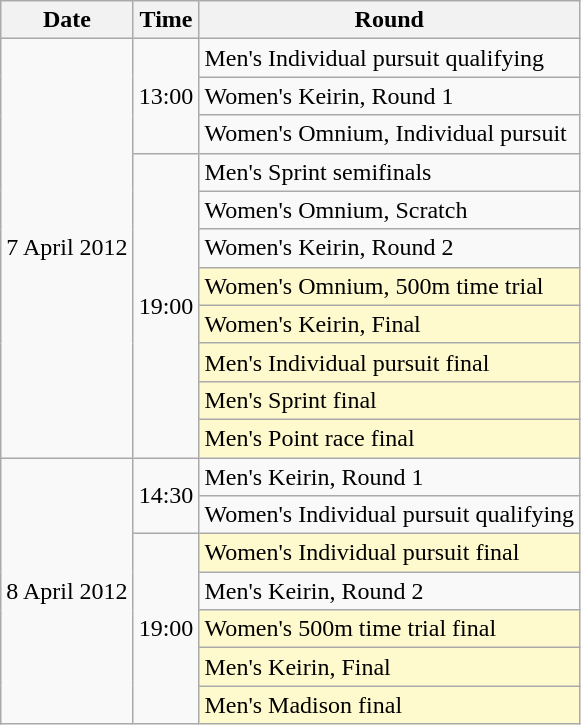<table class="wikitable">
<tr>
<th>Date</th>
<th>Time</th>
<th>Round</th>
</tr>
<tr>
<td rowspan=11>7 April 2012</td>
<td rowspan=3>13:00</td>
<td>Men's Individual pursuit qualifying</td>
</tr>
<tr>
<td>Women's Keirin, Round 1</td>
</tr>
<tr>
<td>Women's Omnium, Individual pursuit</td>
</tr>
<tr>
<td rowspan=8>19:00</td>
<td>Men's Sprint semifinals</td>
</tr>
<tr>
<td>Women's Omnium, Scratch</td>
</tr>
<tr>
<td>Women's Keirin, Round 2</td>
</tr>
<tr>
<td style="background:lemonchiffon">Women's Omnium, 500m time trial</td>
</tr>
<tr>
<td style="background:lemonchiffon">Women's Keirin, Final</td>
</tr>
<tr>
<td style="background:lemonchiffon">Men's Individual pursuit final</td>
</tr>
<tr>
<td style="background:lemonchiffon">Men's Sprint final</td>
</tr>
<tr>
<td style="background:lemonchiffon">Men's Point race final</td>
</tr>
<tr>
<td rowspan=7>8 April 2012</td>
<td rowspan=2>14:30</td>
<td>Men's Keirin, Round 1</td>
</tr>
<tr>
<td>Women's Individual pursuit qualifying</td>
</tr>
<tr>
<td rowspan=5>19:00</td>
<td style="background:lemonchiffon">Women's Individual pursuit final</td>
</tr>
<tr>
<td>Men's Keirin, Round 2</td>
</tr>
<tr>
<td style="background:lemonchiffon">Women's 500m time trial final</td>
</tr>
<tr>
<td style="background:lemonchiffon">Men's Keirin, Final</td>
</tr>
<tr>
<td style="background:lemonchiffon">Men's Madison final</td>
</tr>
</table>
